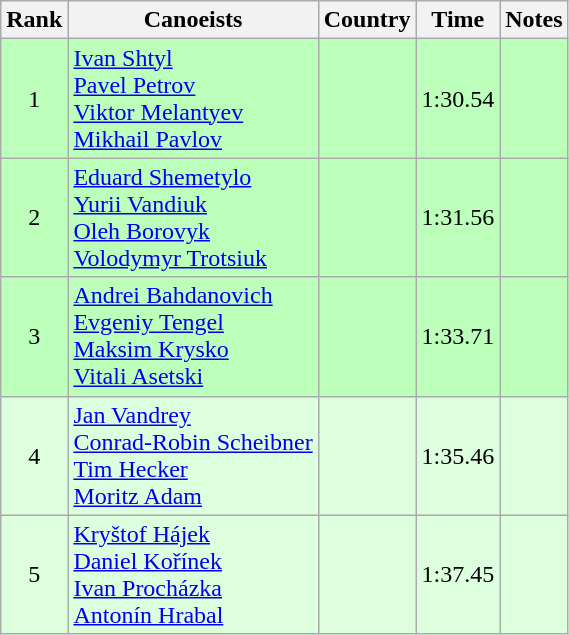<table class="wikitable" style="text-align:center">
<tr>
<th>Rank</th>
<th>Canoeists</th>
<th>Country</th>
<th>Time</th>
<th>Notes</th>
</tr>
<tr bgcolor=bbffbb>
<td>1</td>
<td align="left"><a href='#'>Ivan Shtyl</a><br><a href='#'>Pavel Petrov</a><br><a href='#'>Viktor Melantyev</a><br><a href='#'>Mikhail Pavlov</a></td>
<td align="left"></td>
<td>1:30.54</td>
<td></td>
</tr>
<tr bgcolor=bbffbb>
<td>2</td>
<td align="left"><a href='#'>Eduard Shemetylo</a><br><a href='#'>Yurii Vandiuk</a><br><a href='#'>Oleh Borovyk</a><br><a href='#'>Volodymyr Trotsiuk</a></td>
<td align="left"></td>
<td>1:31.56</td>
<td></td>
</tr>
<tr bgcolor=bbffbb>
<td>3</td>
<td align="left"><a href='#'>Andrei Bahdanovich</a><br><a href='#'>Evgeniy Tengel</a><br><a href='#'>Maksim Krysko</a><br><a href='#'>Vitali Asetski</a></td>
<td align="left"></td>
<td>1:33.71</td>
<td></td>
</tr>
<tr bgcolor=ddffdd>
<td>4</td>
<td align="left"><a href='#'>Jan Vandrey</a><br><a href='#'>Conrad-Robin Scheibner</a><br><a href='#'>Tim Hecker</a><br><a href='#'>Moritz Adam</a></td>
<td align="left"></td>
<td>1:35.46</td>
<td></td>
</tr>
<tr bgcolor=ddffdd>
<td>5</td>
<td align="left"><a href='#'>Kryštof Hájek</a><br><a href='#'>Daniel Kořínek</a><br><a href='#'>Ivan Procházka</a><br><a href='#'>Antonín Hrabal</a></td>
<td align="left"></td>
<td>1:37.45</td>
<td></td>
</tr>
</table>
